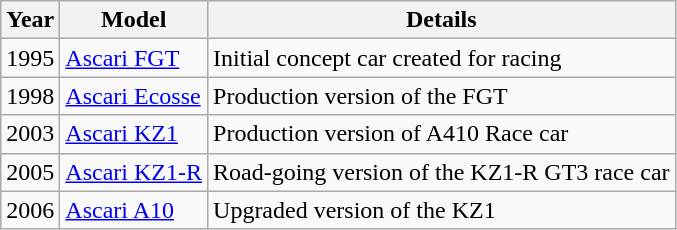<table class="sortable wikitable">
<tr>
<th>Year</th>
<th>Model</th>
<th>Details</th>
</tr>
<tr>
<td>1995</td>
<td><a href='#'>Ascari FGT</a></td>
<td>Initial concept car created for racing</td>
</tr>
<tr>
<td>1998</td>
<td><a href='#'>Ascari Ecosse</a></td>
<td>Production version of the FGT</td>
</tr>
<tr>
<td>2003</td>
<td><a href='#'>Ascari KZ1</a></td>
<td>Production version of A410 Race car</td>
</tr>
<tr>
<td>2005</td>
<td><a href='#'>Ascari KZ1-R</a></td>
<td>Road-going version of the KZ1-R GT3 race car</td>
</tr>
<tr>
<td>2006</td>
<td><a href='#'>Ascari A10</a></td>
<td>Upgraded version of the KZ1</td>
</tr>
</table>
